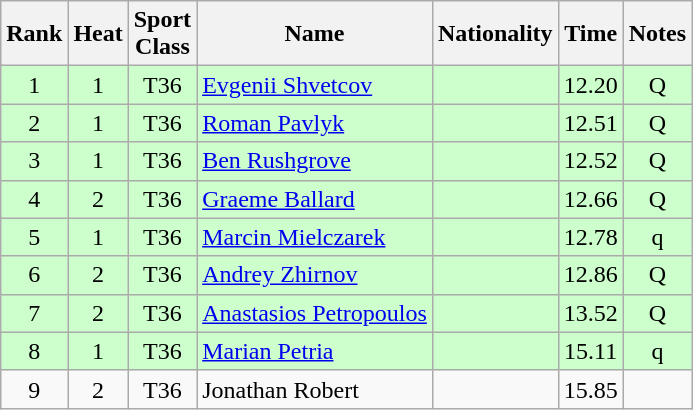<table class="wikitable sortable" style="text-align:center">
<tr>
<th>Rank</th>
<th>Heat</th>
<th>Sport<br>Class</th>
<th>Name</th>
<th>Nationality</th>
<th>Time</th>
<th>Notes</th>
</tr>
<tr bgcolor=ccffcc>
<td>1</td>
<td>1</td>
<td>T36</td>
<td align=left><a href='#'>Evgenii Shvetcov</a></td>
<td align=left></td>
<td>12.20</td>
<td>Q</td>
</tr>
<tr bgcolor=ccffcc>
<td>2</td>
<td>1</td>
<td>T36</td>
<td align=left><a href='#'>Roman Pavlyk</a></td>
<td align=left></td>
<td>12.51</td>
<td>Q</td>
</tr>
<tr bgcolor=ccffcc>
<td>3</td>
<td>1</td>
<td>T36</td>
<td align=left><a href='#'>Ben Rushgrove</a></td>
<td align=left></td>
<td>12.52</td>
<td>Q</td>
</tr>
<tr bgcolor=ccffcc>
<td>4</td>
<td>2</td>
<td>T36</td>
<td align=left><a href='#'>Graeme Ballard</a></td>
<td align=left></td>
<td>12.66</td>
<td>Q</td>
</tr>
<tr bgcolor=ccffcc>
<td>5</td>
<td>1</td>
<td>T36</td>
<td align=left><a href='#'>Marcin Mielczarek</a></td>
<td align=left></td>
<td>12.78</td>
<td>q</td>
</tr>
<tr bgcolor=ccffcc>
<td>6</td>
<td>2</td>
<td>T36</td>
<td align=left><a href='#'>Andrey Zhirnov</a></td>
<td align=left></td>
<td>12.86</td>
<td>Q</td>
</tr>
<tr bgcolor=ccffcc>
<td>7</td>
<td>2</td>
<td>T36</td>
<td align=left><a href='#'>Anastasios Petropoulos</a></td>
<td align=left></td>
<td>13.52</td>
<td>Q</td>
</tr>
<tr bgcolor=ccffcc>
<td>8</td>
<td>1</td>
<td>T36</td>
<td align=left><a href='#'>Marian Petria</a></td>
<td align=left></td>
<td>15.11</td>
<td>q</td>
</tr>
<tr>
<td>9</td>
<td>2</td>
<td>T36</td>
<td align=left>Jonathan Robert</td>
<td align=left></td>
<td>15.85</td>
<td></td>
</tr>
</table>
